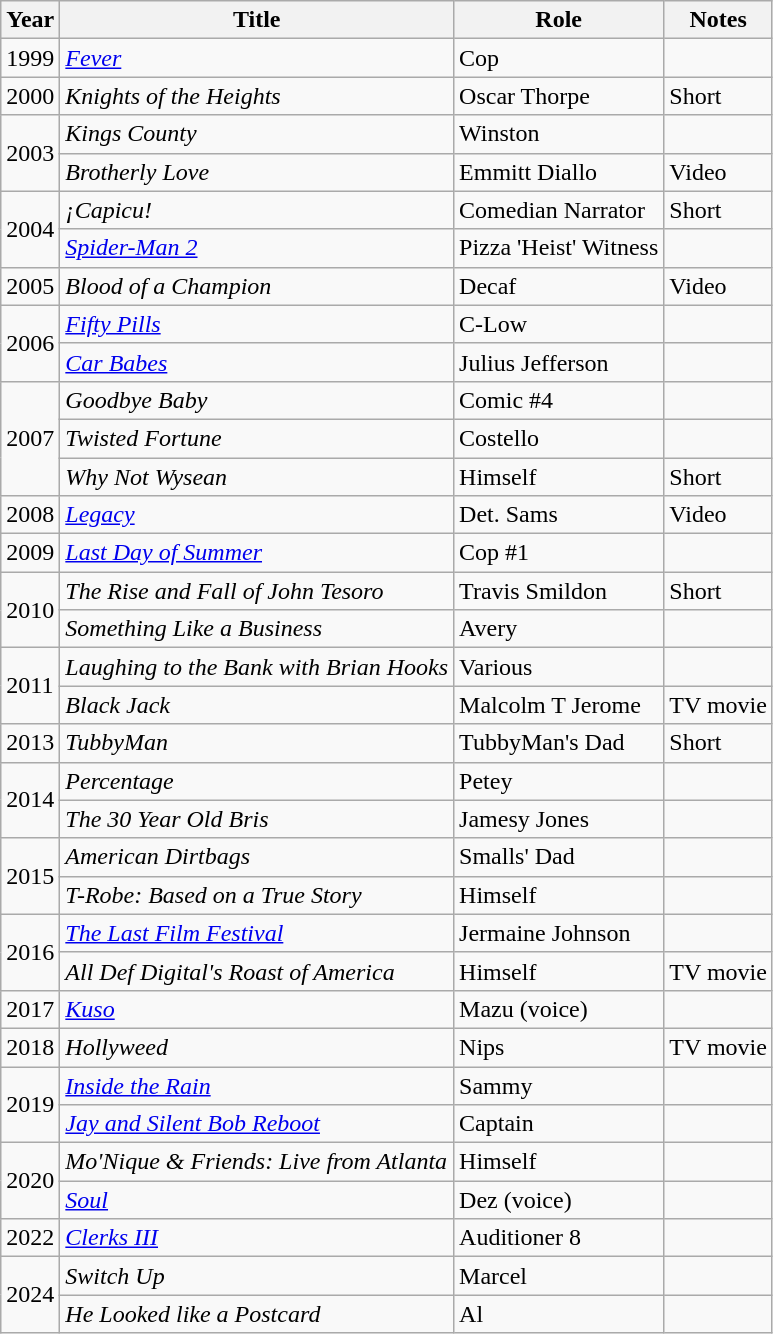<table class="wikitable plainrowheaders sortable" style="margin-right: 0;">
<tr>
<th>Year</th>
<th>Title</th>
<th>Role</th>
<th>Notes</th>
</tr>
<tr>
<td>1999</td>
<td><em><a href='#'>Fever</a></em></td>
<td>Cop</td>
<td></td>
</tr>
<tr>
<td>2000</td>
<td><em>Knights of the Heights</em></td>
<td>Oscar Thorpe</td>
<td>Short</td>
</tr>
<tr>
<td rowspan=2>2003</td>
<td><em>Kings County</em></td>
<td>Winston</td>
<td></td>
</tr>
<tr>
<td><em>Brotherly Love</em></td>
<td>Emmitt Diallo</td>
<td>Video</td>
</tr>
<tr>
<td rowspan=2>2004</td>
<td><em>¡Capicu!</em></td>
<td>Comedian Narrator</td>
<td>Short</td>
</tr>
<tr>
<td><em><a href='#'>Spider-Man 2</a></em></td>
<td>Pizza 'Heist' Witness</td>
<td></td>
</tr>
<tr>
<td>2005</td>
<td><em>Blood of a Champion</em></td>
<td>Decaf</td>
<td>Video</td>
</tr>
<tr>
<td rowspan=2>2006</td>
<td><em><a href='#'>Fifty Pills</a></em></td>
<td>C-Low</td>
<td></td>
</tr>
<tr>
<td><em><a href='#'>Car Babes</a></em></td>
<td>Julius Jefferson</td>
<td></td>
</tr>
<tr>
<td rowspan=3>2007</td>
<td><em>Goodbye Baby</em></td>
<td>Comic #4</td>
<td></td>
</tr>
<tr>
<td><em>Twisted Fortune</em></td>
<td>Costello</td>
<td></td>
</tr>
<tr>
<td><em>Why Not Wysean</em></td>
<td>Himself</td>
<td>Short</td>
</tr>
<tr>
<td>2008</td>
<td><em><a href='#'>Legacy</a></em></td>
<td>Det. Sams</td>
<td>Video</td>
</tr>
<tr>
<td>2009</td>
<td><em><a href='#'>Last Day of Summer</a></em></td>
<td>Cop #1</td>
<td></td>
</tr>
<tr>
<td rowspan=2>2010</td>
<td><em>The Rise and Fall of John Tesoro</em></td>
<td>Travis Smildon</td>
<td>Short</td>
</tr>
<tr>
<td><em>Something Like a Business</em></td>
<td>Avery</td>
<td></td>
</tr>
<tr>
<td rowspan=2>2011</td>
<td><em>Laughing to the Bank with Brian Hooks</em></td>
<td>Various</td>
<td></td>
</tr>
<tr>
<td><em>Black Jack</em></td>
<td>Malcolm T Jerome</td>
<td>TV movie</td>
</tr>
<tr>
<td>2013</td>
<td><em>TubbyMan</em></td>
<td>TubbyMan's Dad</td>
<td>Short</td>
</tr>
<tr>
<td rowspan=2>2014</td>
<td><em>Percentage</em></td>
<td>Petey</td>
<td></td>
</tr>
<tr>
<td><em>The 30 Year Old Bris</em></td>
<td>Jamesy Jones</td>
<td></td>
</tr>
<tr>
<td rowspan=2>2015</td>
<td><em>American Dirtbags</em></td>
<td>Smalls' Dad</td>
<td></td>
</tr>
<tr>
<td><em>T-Robe: Based on a True Story</em></td>
<td>Himself</td>
<td></td>
</tr>
<tr>
<td rowspan=2>2016</td>
<td><em><a href='#'>The Last Film Festival</a></em></td>
<td>Jermaine Johnson</td>
<td></td>
</tr>
<tr>
<td><em>All Def Digital's Roast of America</em></td>
<td>Himself</td>
<td>TV movie</td>
</tr>
<tr>
<td>2017</td>
<td><em><a href='#'>Kuso</a></em></td>
<td>Mazu (voice)</td>
<td></td>
</tr>
<tr>
<td>2018</td>
<td><em>Hollyweed</em></td>
<td>Nips</td>
<td>TV movie</td>
</tr>
<tr>
<td rowspan=2>2019</td>
<td><em><a href='#'>Inside the Rain</a></em></td>
<td>Sammy</td>
<td></td>
</tr>
<tr>
<td><em><a href='#'>Jay and Silent Bob Reboot</a></em></td>
<td>Captain</td>
<td></td>
</tr>
<tr>
<td rowspan=2>2020</td>
<td><em>Mo'Nique & Friends: Live from Atlanta</em></td>
<td>Himself</td>
<td></td>
</tr>
<tr>
<td><em><a href='#'>Soul</a></em></td>
<td>Dez (voice)</td>
<td></td>
</tr>
<tr>
<td>2022</td>
<td><em><a href='#'>Clerks III</a></em></td>
<td>Auditioner 8</td>
<td></td>
</tr>
<tr>
<td rowspan=2>2024</td>
<td><em>Switch Up</em></td>
<td>Marcel</td>
<td></td>
</tr>
<tr>
<td><em>He Looked like a Postcard</em></td>
<td>Al</td>
<td></td>
</tr>
</table>
